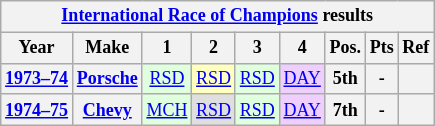<table class="wikitable" style="text-align:center; font-size:75%">
<tr>
<th colspan=9><a href='#'>International Race of Champions</a> results</th>
</tr>
<tr>
<th>Year</th>
<th>Make</th>
<th>1</th>
<th>2</th>
<th>3</th>
<th>4</th>
<th>Pos.</th>
<th>Pts</th>
<th>Ref</th>
</tr>
<tr>
<th><a href='#'>1973–74</a></th>
<th><a href='#'>Porsche</a></th>
<td style="background:#DFFFDF;"><a href='#'>RSD</a><br></td>
<td style="background:#FFFFBF;"><a href='#'>RSD</a><br></td>
<td style="background:#DFFFDF;"><a href='#'>RSD</a><br></td>
<td style="background:#EFCFFF;"><a href='#'>DAY</a><br></td>
<th>5th</th>
<th>-</th>
<th></th>
</tr>
<tr>
<th><a href='#'>1974–75</a></th>
<th><a href='#'>Chevy</a></th>
<td style="background:#DFFFDF;"><a href='#'>MCH</a><br></td>
<td style="background:#DFDFDF;"><a href='#'>RSD</a><br></td>
<td style="background:#DFFFDF;"><a href='#'>RSD</a><br></td>
<td style="background:#EFCFFF;"><a href='#'>DAY</a><br></td>
<th>7th</th>
<th>-</th>
<th></th>
</tr>
</table>
